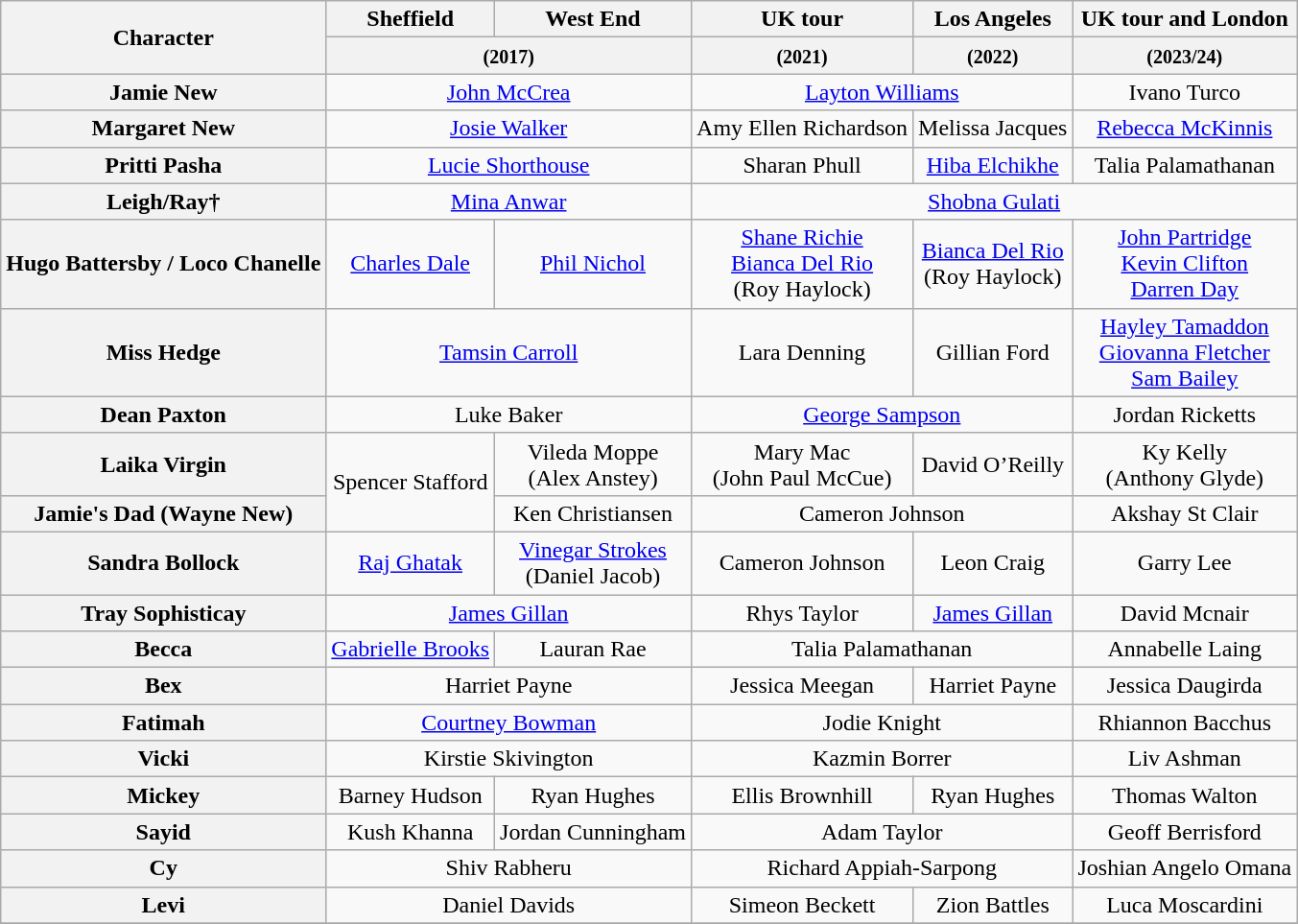<table class="wikitable">
<tr>
<th rowspan="2">Character</th>
<th>Sheffield</th>
<th>West End</th>
<th>UK tour</th>
<th>Los Angeles</th>
<th>UK tour and London</th>
</tr>
<tr>
<th colspan="2"><small>(2017)</small></th>
<th><small>(2021)</small></th>
<th><small>(2022)</small></th>
<th><small>(2023/24)</small></th>
</tr>
<tr>
<th>Jamie New</th>
<td colspan="2" align="center"><a href='#'>John McCrea</a></td>
<td colspan="2" align="center"><a href='#'>Layton Williams</a></td>
<td align="center">Ivano Turco</td>
</tr>
<tr>
<th>Margaret New</th>
<td colspan="2" align="center"><a href='#'>Josie Walker</a></td>
<td align="center">Amy Ellen Richardson</td>
<td align="center">Melissa Jacques</td>
<td align="center"><a href='#'>Rebecca McKinnis</a></td>
</tr>
<tr>
<th>Pritti Pasha</th>
<td colspan="2" align="center"><a href='#'>Lucie Shorthouse</a></td>
<td align="center">Sharan Phull</td>
<td align="center"><a href='#'>Hiba Elchikhe</a></td>
<td align="center">Talia Palamathanan</td>
</tr>
<tr>
<th>Leigh/Ray†</th>
<td colspan="2" align="center"><a href='#'>Mina Anwar</a></td>
<td colspan="3" align="center"><a href='#'>Shobna Gulati</a></td>
</tr>
<tr>
<th>Hugo Battersby / Loco Chanelle</th>
<td align="center"><a href='#'>Charles Dale</a></td>
<td align="center"><a href='#'>Phil Nichol</a></td>
<td align="center"><a href='#'>Shane Richie</a><br><a href='#'>Bianca Del Rio</a><br>(Roy Haylock)</td>
<td align="center"><a href='#'>Bianca Del Rio</a><br>(Roy Haylock)</td>
<td align="center"><a href='#'>John Partridge</a><br><a href='#'>Kevin Clifton</a><br><a href='#'>Darren Day</a></td>
</tr>
<tr>
<th>Miss Hedge</th>
<td colspan="2" align="center"><a href='#'>Tamsin Carroll</a></td>
<td align="center">Lara Denning</td>
<td align="center">Gillian Ford</td>
<td align="center"><a href='#'>Hayley Tamaddon</a><br><a href='#'>Giovanna Fletcher</a><br><a href='#'>Sam Bailey</a></td>
</tr>
<tr>
<th>Dean Paxton</th>
<td colspan="2" align="center">Luke Baker</td>
<td colspan="2" align="center"><a href='#'>George Sampson</a></td>
<td align="center">Jordan Ricketts</td>
</tr>
<tr>
<th>Laika Virgin</th>
<td rowspan="2" align="center">Spencer Stafford</td>
<td align="center">Vileda Moppe<br>(Alex Anstey)</td>
<td align="center">Mary Mac<br>(John Paul McCue)</td>
<td align="center">David O’Reilly</td>
<td align="center">Ky Kelly<br>(Anthony Glyde)</td>
</tr>
<tr>
<th>Jamie's Dad (Wayne New)</th>
<td align="center">Ken Christiansen</td>
<td colspan="2" align="center">Cameron Johnson</td>
<td align="center">Akshay St Clair</td>
</tr>
<tr>
<th>Sandra Bollock</th>
<td align="center"><a href='#'>Raj Ghatak</a></td>
<td align="center"><a href='#'>Vinegar Strokes</a><br>(Daniel Jacob)</td>
<td align="center">Cameron Johnson</td>
<td align="center">Leon Craig</td>
<td align="center">Garry Lee</td>
</tr>
<tr>
<th>Tray Sophisticay</th>
<td colspan="2" align="center"><a href='#'>James Gillan</a></td>
<td align="center">Rhys Taylor</td>
<td align="center"><a href='#'>James Gillan</a></td>
<td align="center">David Mcnair</td>
</tr>
<tr>
<th>Becca</th>
<td align="center"><a href='#'>Gabrielle Brooks</a></td>
<td align="center">Lauran Rae</td>
<td colspan="2" align="center">Talia Palamathanan</td>
<td align="center">Annabelle Laing</td>
</tr>
<tr>
<th>Bex</th>
<td colspan="2" align="center">Harriet Payne</td>
<td align="center">Jessica Meegan</td>
<td align="center">Harriet Payne</td>
<td align="center">Jessica Daugirda</td>
</tr>
<tr>
<th>Fatimah</th>
<td colspan="2" align="center"><a href='#'>Courtney Bowman</a></td>
<td colspan="2" align="center">Jodie Knight</td>
<td align="center">Rhiannon Bacchus</td>
</tr>
<tr>
<th>Vicki</th>
<td colspan="2" align="center">Kirstie Skivington</td>
<td colspan="2" align="center">Kazmin Borrer</td>
<td align="center">Liv Ashman</td>
</tr>
<tr>
<th>Mickey</th>
<td align="center">Barney Hudson</td>
<td align="center">Ryan Hughes</td>
<td align="center">Ellis Brownhill</td>
<td align="center">Ryan Hughes</td>
<td align="center">Thomas Walton</td>
</tr>
<tr>
<th>Sayid</th>
<td align="center">Kush Khanna</td>
<td align="center">Jordan Cunningham</td>
<td colspan="2" align="center">Adam Taylor</td>
<td align="center">Geoff Berrisford</td>
</tr>
<tr>
<th>Cy</th>
<td colspan="2" align="center">Shiv Rabheru</td>
<td colspan="2" align="center">Richard Appiah-Sarpong</td>
<td align="center">Joshian Angelo Omana</td>
</tr>
<tr>
<th>Levi</th>
<td colspan="2" align="center">Daniel Davids</td>
<td align="center">Simeon Beckett</td>
<td align="center">Zion Battles</td>
<td align="center">Luca Moscardini</td>
</tr>
<tr>
</tr>
</table>
